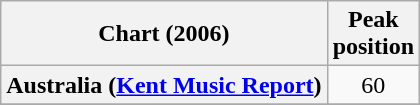<table class="wikitable sortable plainrowheaders" style="text-align:center">
<tr>
<th scope="col">Chart (2006)</th>
<th scope="col">Peak<br>position</th>
</tr>
<tr>
<th scope="row">Australia (<a href='#'>Kent Music Report</a>)</th>
<td>60</td>
</tr>
<tr>
</tr>
<tr>
</tr>
<tr>
</tr>
<tr>
</tr>
<tr>
</tr>
<tr>
</tr>
</table>
